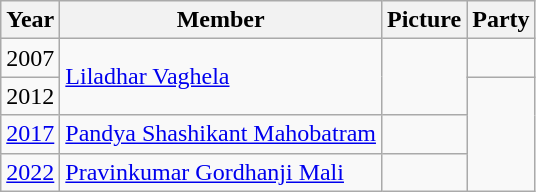<table class="wikitable sortable">
<tr>
<th>Year</th>
<th>Member</th>
<th>Picture</th>
<th colspan="4">Party</th>
</tr>
<tr>
<td>2007</td>
<td rowspan=2><a href='#'>Liladhar Vaghela</a></td>
<td rowspan=2></td>
<td></td>
</tr>
<tr>
<td>2012</td>
</tr>
<tr>
<td><a href='#'>2017</a></td>
<td><a href='#'>Pandya Shashikant Mahobatram</a></td>
<td></td>
</tr>
<tr>
<td><a href='#'>2022</a></td>
<td><a href='#'>Pravinkumar Gordhanji Mali</a></td>
<td></td>
</tr>
</table>
